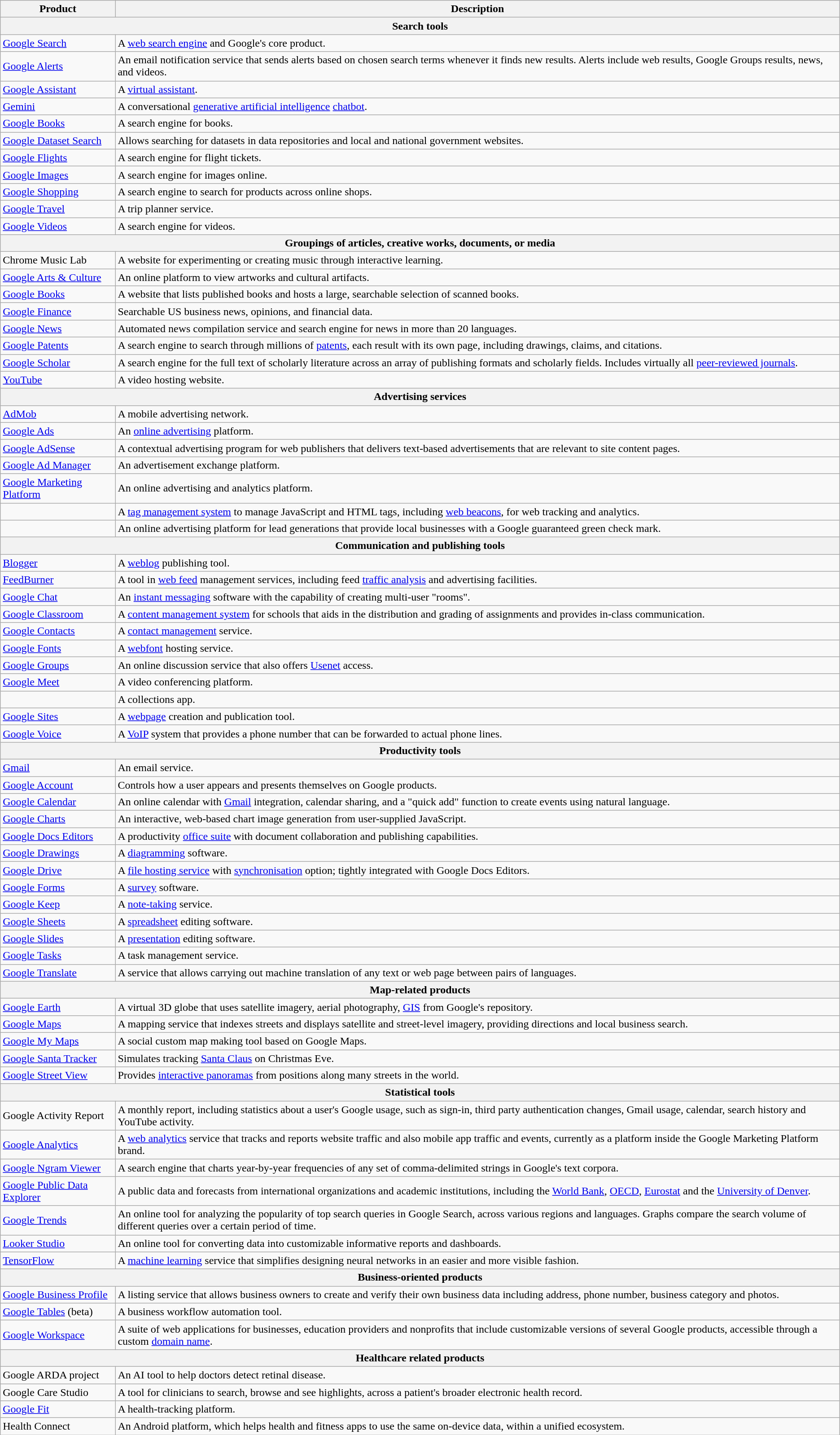<table class="wikitable sortable">
<tr>
<th>Product</th>
<th>Description</th>
</tr>
<tr>
<th colspan="2">Search tools</th>
</tr>
<tr>
<td><a href='#'>Google Search</a></td>
<td>A <a href='#'>web search engine</a> and Google's core product.</td>
</tr>
<tr>
<td><a href='#'>Google Alerts</a></td>
<td>An email notification service that sends alerts based on chosen search terms whenever it finds new results. Alerts include web results, Google Groups results, news, and videos.</td>
</tr>
<tr>
<td><a href='#'>Google Assistant</a></td>
<td>A <a href='#'>virtual assistant</a>.</td>
</tr>
<tr>
<td><a href='#'>Gemini</a></td>
<td>A conversational <a href='#'>generative artificial intelligence</a> <a href='#'>chatbot</a>.</td>
</tr>
<tr>
<td><a href='#'>Google Books</a></td>
<td>A search engine for books.</td>
</tr>
<tr>
<td><a href='#'>Google Dataset Search</a></td>
<td>Allows searching for datasets in data repositories and local and national government websites.</td>
</tr>
<tr>
<td><a href='#'>Google Flights</a></td>
<td>A search engine for flight tickets.</td>
</tr>
<tr>
<td><a href='#'>Google Images</a></td>
<td>A search engine for images online.</td>
</tr>
<tr>
<td><a href='#'>Google Shopping</a></td>
<td>A search engine to search for products across online shops.</td>
</tr>
<tr>
<td><a href='#'>Google Travel</a></td>
<td>A trip planner service.</td>
</tr>
<tr>
<td><a href='#'>Google Videos</a></td>
<td>A search engine for videos.</td>
</tr>
<tr>
<th colspan="2">Groupings of articles, creative works, documents, or media</th>
</tr>
<tr>
<td>Chrome Music Lab</td>
<td>A website for experimenting or creating music through interactive learning.</td>
</tr>
<tr>
<td><a href='#'>Google Arts & Culture</a></td>
<td>An online platform to view artworks and cultural artifacts.</td>
</tr>
<tr>
<td><a href='#'>Google Books</a></td>
<td>A website that lists published books and hosts a large, searchable selection of scanned books.</td>
</tr>
<tr>
<td><a href='#'>Google Finance</a></td>
<td>Searchable US business news, opinions, and financial data.</td>
</tr>
<tr>
<td><a href='#'>Google News</a></td>
<td>Automated news compilation service and search engine for news in more than 20 languages.</td>
</tr>
<tr>
<td><a href='#'>Google Patents</a></td>
<td>A search engine to search through millions of <a href='#'>patents</a>, each result with its own page, including drawings, claims, and citations.</td>
</tr>
<tr>
<td><a href='#'>Google Scholar</a></td>
<td>A search engine for the full text of scholarly literature across an array of publishing formats and scholarly fields. Includes virtually all <a href='#'>peer-reviewed journals</a>.</td>
</tr>
<tr>
<td><a href='#'>YouTube</a></td>
<td>A video hosting website.</td>
</tr>
<tr>
<th colspan="2">Advertising services</th>
</tr>
<tr>
<td><a href='#'>AdMob</a></td>
<td>A mobile advertising network.</td>
</tr>
<tr>
<td><a href='#'>Google Ads</a></td>
<td>An <a href='#'>online advertising</a> platform.</td>
</tr>
<tr>
<td><a href='#'>Google AdSense</a></td>
<td>A contextual advertising program for web publishers that delivers text-based advertisements that are relevant to site content pages.</td>
</tr>
<tr>
<td><a href='#'>Google Ad Manager</a></td>
<td>An advertisement exchange platform.</td>
</tr>
<tr>
<td><a href='#'>Google Marketing Platform</a></td>
<td>An online advertising and analytics platform.</td>
</tr>
<tr>
<td></td>
<td>A <a href='#'>tag management system</a> to manage JavaScript and HTML tags, including <a href='#'>web beacons</a>, for web tracking and analytics.</td>
</tr>
<tr>
<td></td>
<td>An online advertising platform for lead generations that provide local businesses with a Google guaranteed green check mark.</td>
</tr>
<tr>
<th colspan="2">Communication and publishing tools</th>
</tr>
<tr>
<td><a href='#'>Blogger</a></td>
<td>A <a href='#'>weblog</a> publishing tool.</td>
</tr>
<tr>
<td><a href='#'>FeedBurner</a></td>
<td>A tool in <a href='#'>web feed</a> management services, including feed <a href='#'>traffic analysis</a> and advertising facilities.</td>
</tr>
<tr>
<td><a href='#'>Google Chat</a></td>
<td>An <a href='#'>instant messaging</a> software with the capability of creating multi-user "rooms".</td>
</tr>
<tr>
<td><a href='#'>Google Classroom</a></td>
<td>A <a href='#'>content management system</a> for schools that aids in the distribution and grading of assignments and provides in-class communication.</td>
</tr>
<tr>
<td><a href='#'>Google Contacts</a></td>
<td>A <a href='#'>contact management</a> service.</td>
</tr>
<tr>
<td><a href='#'>Google Fonts</a></td>
<td>A <a href='#'>webfont</a> hosting service.</td>
</tr>
<tr>
<td><a href='#'>Google Groups</a></td>
<td>An online discussion service that also offers <a href='#'>Usenet</a> access.</td>
</tr>
<tr>
<td><a href='#'>Google Meet</a></td>
<td>A video conferencing platform.</td>
</tr>
<tr>
<td></td>
<td>A collections app.</td>
</tr>
<tr>
<td><a href='#'>Google Sites</a></td>
<td>A <a href='#'>webpage</a> creation and publication tool.</td>
</tr>
<tr>
<td><a href='#'>Google Voice</a></td>
<td>A <a href='#'>VoIP</a> system that provides a phone number that can be forwarded to actual phone lines.</td>
</tr>
<tr>
<th colspan="2">Productivity tools</th>
</tr>
<tr>
<td><a href='#'>Gmail</a></td>
<td>An email service.</td>
</tr>
<tr>
<td><a href='#'>Google Account</a></td>
<td>Controls how a user appears and presents themselves on Google products.</td>
</tr>
<tr>
<td><a href='#'>Google Calendar</a></td>
<td>An online calendar with <a href='#'>Gmail</a> integration, calendar sharing, and a "quick add" function to create events using natural language.</td>
</tr>
<tr>
<td><a href='#'>Google Charts</a></td>
<td>An interactive, web-based chart image generation from user-supplied JavaScript.</td>
</tr>
<tr>
<td><a href='#'>Google Docs Editors</a></td>
<td>A productivity <a href='#'>office suite</a> with document collaboration and publishing capabilities.</td>
</tr>
<tr>
<td><a href='#'>Google Drawings</a></td>
<td>A <a href='#'>diagramming</a> software.</td>
</tr>
<tr>
<td><a href='#'>Google Drive</a></td>
<td>A <a href='#'>file hosting service</a> with <a href='#'>synchronisation</a> option; tightly integrated with Google Docs Editors.</td>
</tr>
<tr>
<td><a href='#'>Google Forms</a></td>
<td>A <a href='#'>survey</a> software.</td>
</tr>
<tr>
<td><a href='#'>Google Keep</a></td>
<td>A <a href='#'>note-taking</a> service.</td>
</tr>
<tr>
<td><a href='#'>Google Sheets</a></td>
<td>A <a href='#'>spreadsheet</a> editing software.</td>
</tr>
<tr>
<td><a href='#'>Google Slides</a></td>
<td>A <a href='#'>presentation</a> editing software.</td>
</tr>
<tr>
<td><a href='#'>Google Tasks</a></td>
<td>A task management service.</td>
</tr>
<tr>
<td><a href='#'>Google Translate</a></td>
<td>A service that allows carrying out machine translation of any text or web page between pairs of languages.</td>
</tr>
<tr>
<th colspan="2">Map-related products</th>
</tr>
<tr>
<td><a href='#'>Google Earth</a></td>
<td>A virtual 3D globe that uses satellite imagery, aerial photography, <a href='#'>GIS</a> from Google's repository.</td>
</tr>
<tr>
<td><a href='#'>Google Maps</a></td>
<td>A mapping service that indexes streets and displays satellite and street-level imagery, providing directions and local business search.</td>
</tr>
<tr>
<td><a href='#'>Google My Maps</a></td>
<td>A social custom map making tool based on Google Maps.</td>
</tr>
<tr>
<td><a href='#'>Google Santa Tracker</a></td>
<td>Simulates tracking <a href='#'>Santa Claus</a> on Christmas Eve.</td>
</tr>
<tr>
<td><a href='#'>Google Street View</a></td>
<td>Provides <a href='#'>interactive panoramas</a> from positions along many streets in the world.</td>
</tr>
<tr>
<th colspan="2">Statistical tools</th>
</tr>
<tr>
<td>Google Activity Report</td>
<td>A monthly report, including statistics about a user's Google usage, such as sign-in, third party authentication changes, Gmail usage, calendar, search history and YouTube activity.</td>
</tr>
<tr>
<td><a href='#'>Google Analytics</a></td>
<td>A <a href='#'>web analytics</a> service that tracks and reports website traffic and also mobile app traffic and events, currently as a platform inside the Google Marketing Platform brand.</td>
</tr>
<tr>
<td><a href='#'>Google Ngram Viewer</a></td>
<td>A search engine that charts year-by-year frequencies of any set of comma-delimited strings in Google's text corpora.</td>
</tr>
<tr>
<td><a href='#'>Google Public Data Explorer</a></td>
<td>A public data and forecasts from international organizations and academic institutions, including the <a href='#'>World Bank</a>, <a href='#'>OECD</a>, <a href='#'>Eurostat</a> and the <a href='#'>University of Denver</a>.</td>
</tr>
<tr>
<td><a href='#'>Google Trends</a></td>
<td>An online tool for analyzing the popularity of top search queries in Google Search, across various regions and languages. Graphs compare the search volume of different queries over a certain period of time.</td>
</tr>
<tr>
<td><a href='#'>Looker Studio</a></td>
<td>An online tool for converting data into customizable informative reports and dashboards.</td>
</tr>
<tr>
<td><a href='#'>TensorFlow</a></td>
<td>A <a href='#'>machine learning</a> service that simplifies designing neural networks in an easier and more visible fashion.</td>
</tr>
<tr>
<th colspan="2">Business-oriented products</th>
</tr>
<tr>
<td><a href='#'>Google Business Profile</a></td>
<td>A listing service that allows business owners to create and verify their own business data including address, phone number, business category and photos.</td>
</tr>
<tr>
<td><a href='#'>Google Tables</a> (beta)</td>
<td>A business workflow automation tool.</td>
</tr>
<tr>
<td><a href='#'>Google Workspace</a></td>
<td>A suite of web applications for businesses, education providers and nonprofits that include customizable versions of several Google products, accessible through a custom <a href='#'>domain name</a>.</td>
</tr>
<tr>
<th colspan="2">Healthcare related products</th>
</tr>
<tr>
<td>Google ARDA project</td>
<td>An AI tool to help doctors detect retinal disease.</td>
</tr>
<tr>
<td>Google Care Studio</td>
<td>A tool for clinicians to search, browse and see highlights, across a patient's broader electronic health record.</td>
</tr>
<tr>
<td><a href='#'>Google Fit</a></td>
<td>A health-tracking platform.</td>
</tr>
<tr>
<td>Health Connect</td>
<td>An Android platform, which helps health and fitness apps to use the same on-device data, within a unified ecosystem.</td>
</tr>
</table>
